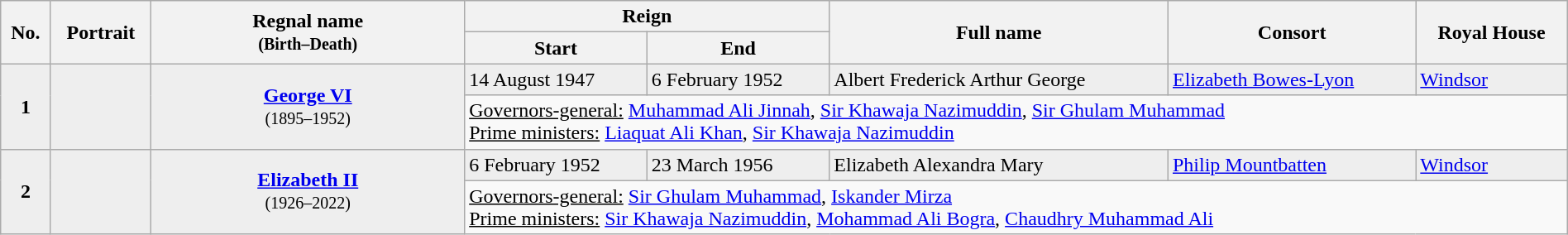<table class="wikitable" style="width:100%;">
<tr>
<th rowspan="2">No.</th>
<th rowspan="2">Portrait</th>
<th rowspan="2" style="width:20%;">Regnal name<br><small>(Birth–Death)</small></th>
<th colspan=2>Reign</th>
<th rowspan="2">Full name</th>
<th rowspan="2">Consort</th>
<th rowspan="2">Royal House</th>
</tr>
<tr>
<th>Start</th>
<th>End</th>
</tr>
<tr style="background:#eee;">
<td rowspan="2" style="text-align:center;"><strong>1</strong></td>
<td rowspan="2" style="text-align:center;"></td>
<td rowspan="2" style="text-align:center;"><strong><a href='#'>George VI</a></strong><br><small>(1895–1952)</small></td>
<td>14 August 1947</td>
<td>6 February 1952</td>
<td>Albert Frederick Arthur George</td>
<td><a href='#'>Elizabeth Bowes-Lyon</a></td>
<td><a href='#'>Windsor</a></td>
</tr>
<tr>
<td colspan="5"><u>Governors-general:</u> <a href='#'>Muhammad Ali Jinnah</a>, <a href='#'>Sir Khawaja Nazimuddin</a>, <a href='#'>Sir Ghulam Muhammad</a><br><u>Prime ministers:</u> <a href='#'>Liaquat Ali Khan</a>, <a href='#'>Sir Khawaja Nazimuddin</a></td>
</tr>
<tr style="background:#eee;">
<td rowspan="2" style="text-align:center;"><strong>2</strong></td>
<td rowspan="2" style="text-align:center;"></td>
<td rowspan="2" style="text-align:center;"><strong><a href='#'>Elizabeth II</a></strong><br><small>(1926–2022)</small></td>
<td>6 February 1952</td>
<td>23 March 1956</td>
<td>Elizabeth Alexandra Mary</td>
<td><a href='#'>Philip Mountbatten</a></td>
<td><a href='#'>Windsor</a></td>
</tr>
<tr>
<td colspan="5"><u>Governors-general:</u> <a href='#'>Sir Ghulam Muhammad</a>, <a href='#'>Iskander Mirza</a><br><u>Prime ministers:</u> <a href='#'>Sir Khawaja Nazimuddin</a>, <a href='#'>Mohammad Ali Bogra</a>, <a href='#'>Chaudhry Muhammad Ali</a></td>
</tr>
</table>
